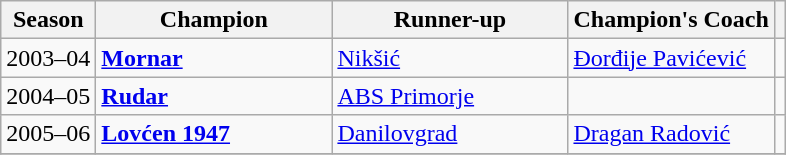<table class="wikitable">
<tr>
<th>Season</th>
<th width=150>Champion</th>
<th width=150>Runner-up</th>
<th>Champion's Coach</th>
<th></th>
</tr>
<tr>
<td>2003–04</td>
<td><strong><a href='#'>Mornar</a></strong></td>
<td><a href='#'>Nikšić</a></td>
<td> <a href='#'>Đorđije Pavićević</a></td>
<td></td>
</tr>
<tr>
<td>2004–05</td>
<td><strong><a href='#'>Rudar</a></strong></td>
<td><a href='#'>ABS Primorje</a></td>
<td></td>
<td></td>
</tr>
<tr>
<td>2005–06</td>
<td><strong><a href='#'>Lovćen 1947</a></strong></td>
<td><a href='#'>Danilovgrad</a></td>
<td> <a href='#'>Dragan Radović</a></td>
<td></td>
</tr>
<tr>
</tr>
</table>
